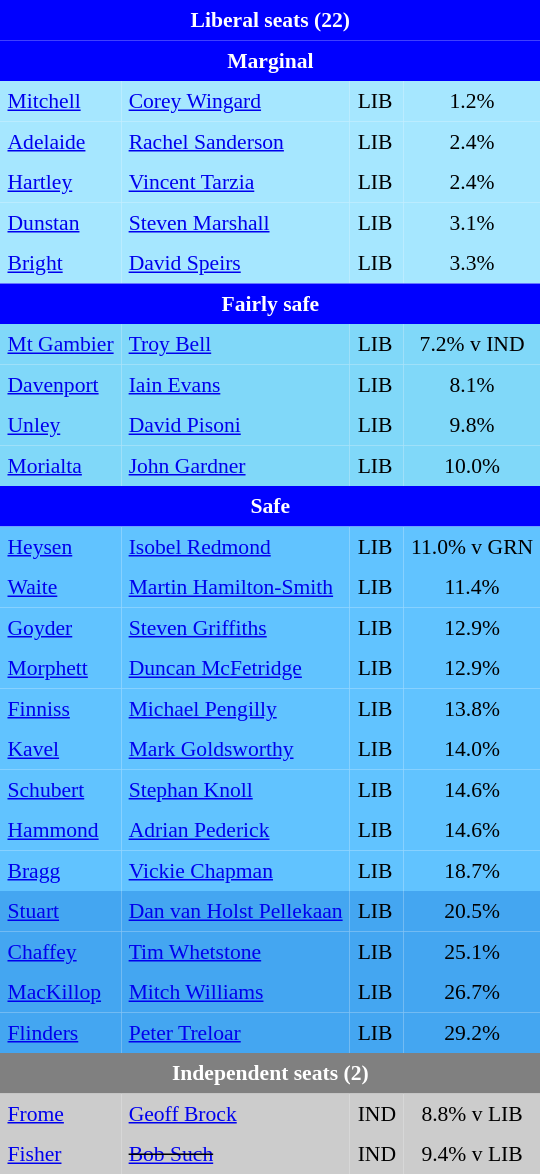<table class="toccolours" cellpadding="5" cellspacing="0" style="float:left; margin-right:.5em; margin-top:.4em; font-size:90%;">
<tr>
<td colspan="4" style="text-align:center; background:blue;color:white;"><strong>Liberal seats (22)</strong></td>
</tr>
<tr>
<td colspan="4" style="text-align:center; background:blue;color:white;"><strong>Marginal</strong></td>
</tr>
<tr>
<td style="text-align:left; background:#a6e7ff;"><a href='#'>Mitchell</a></td>
<td style="text-align:left; background:#a6e7ff;"><a href='#'>Corey Wingard</a></td>
<td style="text-align:left; background:#a6e7ff;">LIB</td>
<td style="text-align:center; background:#a6e7ff;">1.2%</td>
</tr>
<tr>
<td style="text-align:left; background:#a6e7ff;"><a href='#'>Adelaide</a></td>
<td style="text-align:left; background:#a6e7ff;"><a href='#'>Rachel Sanderson</a></td>
<td style="text-align:left; background:#a6e7ff;">LIB</td>
<td style="text-align:center; background:#a6e7ff;">2.4%</td>
</tr>
<tr>
<td style="text-align:left; background:#a6e7ff;"><a href='#'>Hartley</a></td>
<td style="text-align:left; background:#a6e7ff;"><a href='#'>Vincent Tarzia</a></td>
<td style="text-align:left; background:#a6e7ff;">LIB</td>
<td style="text-align:center; background:#a6e7ff;">2.4%</td>
</tr>
<tr>
<td style="text-align:left; background:#a6e7ff;"><a href='#'>Dunstan</a></td>
<td style="text-align:left; background:#a6e7ff;"><a href='#'>Steven Marshall</a></td>
<td style="text-align:left; background:#a6e7ff;">LIB</td>
<td style="text-align:center; background:#a6e7ff;">3.1%</td>
</tr>
<tr>
<td style="text-align:left; background:#a6e7ff;"><a href='#'>Bright</a></td>
<td style="text-align:left; background:#a6e7ff;"><a href='#'>David Speirs</a></td>
<td style="text-align:left; background:#a6e7ff;">LIB</td>
<td style="text-align:center; background:#a6e7ff;">3.3%</td>
</tr>
<tr>
<td colspan="4" style="text-align:center; background:blue;color:white;"><strong>Fairly safe</strong></td>
</tr>
<tr>
<td style="text-align:left; background:#80d8f9;"><a href='#'>Mt Gambier</a></td>
<td style="text-align:left; background:#80d8f9;"><a href='#'>Troy Bell</a></td>
<td style="text-align:left; background:#80d8f9;">LIB</td>
<td style="text-align:center; background:#80d8f9;">7.2% v IND</td>
</tr>
<tr>
<td style="text-align:left; background:#80d8f9;"><a href='#'>Davenport</a></td>
<td style="text-align:left; background:#80d8f9;"><a href='#'>Iain Evans</a></td>
<td style="text-align:left; background:#80d8f9;">LIB</td>
<td style="text-align:center; background:#80d8f9;">8.1%</td>
</tr>
<tr>
<td style="text-align:left; background:#80d8f9;"><a href='#'>Unley</a></td>
<td style="text-align:left; background:#80d8f9;"><a href='#'>David Pisoni</a></td>
<td style="text-align:left; background:#80d8f9;">LIB</td>
<td style="text-align:center; background:#80d8f9;">9.8%</td>
</tr>
<tr>
<td style="text-align:left; background:#80d8f9;"><a href='#'>Morialta</a></td>
<td style="text-align:left; background:#80d8f9;"><a href='#'>John Gardner</a></td>
<td style="text-align:left; background:#80d8f9;">LIB</td>
<td style="text-align:center; background:#80d8f9;">10.0%</td>
</tr>
<tr>
<td colspan="4" style="text-align:center; background:blue;color:white;"><strong>Safe</strong></td>
</tr>
<tr>
<td style="text-align:left; background:#61c3ff;"><a href='#'>Heysen</a></td>
<td style="text-align:left; background:#61c3ff;"><a href='#'>Isobel Redmond</a></td>
<td style="text-align:left; background:#61c3ff;">LIB</td>
<td style="text-align:center; background:#61c3ff;">11.0% v GRN</td>
</tr>
<tr>
<td style="text-align:left; background:#61c3ff;"><a href='#'>Waite</a></td>
<td style="text-align:left; background:#61c3ff;"><a href='#'>Martin Hamilton-Smith</a></td>
<td style="text-align:left; background:#61c3ff;">LIB</td>
<td style="text-align:center; background:#61c3ff;">11.4%</td>
</tr>
<tr>
<td style="text-align:left; background:#61c3ff;"><a href='#'>Goyder</a></td>
<td style="text-align:left; background:#61c3ff;"><a href='#'>Steven Griffiths</a></td>
<td style="text-align:left; background:#61c3ff;">LIB</td>
<td style="text-align:center; background:#61c3ff;">12.9%</td>
</tr>
<tr>
<td style="text-align:left; background:#61c3ff;"><a href='#'>Morphett</a></td>
<td style="text-align:left; background:#61c3ff;"><a href='#'>Duncan McFetridge</a></td>
<td style="text-align:left; background:#61c3ff;">LIB</td>
<td style="text-align:center; background:#61c3ff;">12.9%</td>
</tr>
<tr>
<td style="text-align:left; background:#61c3ff;"><a href='#'>Finniss</a></td>
<td style="text-align:left; background:#61c3ff;"><a href='#'>Michael Pengilly</a></td>
<td style="text-align:left; background:#61c3ff;">LIB</td>
<td style="text-align:center; background:#61c3ff;">13.8%</td>
</tr>
<tr>
<td style="text-align:left; background:#61c3ff;"><a href='#'>Kavel</a></td>
<td style="text-align:left; background:#61c3ff;"><a href='#'>Mark Goldsworthy</a></td>
<td style="text-align:left; background:#61c3ff;">LIB</td>
<td style="text-align:center; background:#61c3ff;">14.0%</td>
</tr>
<tr>
<td style="text-align:left; background:#61c3ff;"><a href='#'>Schubert</a></td>
<td style="text-align:left; background:#61c3ff;"><a href='#'>Stephan Knoll</a></td>
<td style="text-align:left; background:#61c3ff;">LIB</td>
<td style="text-align:center; background:#61c3ff;">14.6%</td>
</tr>
<tr>
<td style="text-align:left; background:#61c3ff;"><a href='#'>Hammond</a></td>
<td style="text-align:left; background:#61c3ff;"><a href='#'>Adrian Pederick</a></td>
<td style="text-align:left; background:#61c3ff;">LIB</td>
<td style="text-align:center; background:#61c3ff;">14.6%</td>
</tr>
<tr>
<td style="text-align:left; background:#61c3ff;"><a href='#'>Bragg</a></td>
<td style="text-align:left; background:#61c3ff;"><a href='#'>Vickie Chapman</a></td>
<td style="text-align:left; background:#61c3ff;">LIB</td>
<td style="text-align:center; background:#61c3ff;">18.7%</td>
</tr>
<tr>
<td style="text-align:left; background:#44a6f1;"><a href='#'>Stuart</a></td>
<td style="text-align:left; background:#44a6f1;"><a href='#'>Dan van Holst Pellekaan</a></td>
<td style="text-align:left; background:#44a6f1;">LIB</td>
<td style="text-align:center; background:#44a6f1;">20.5%</td>
</tr>
<tr>
<td style="text-align:left; background:#44a6f1;"><a href='#'>Chaffey</a></td>
<td style="text-align:left; background:#44a6f1;"><a href='#'>Tim Whetstone</a></td>
<td style="text-align:left; background:#44a6f1;">LIB</td>
<td style="text-align:center; background:#44a6f1;">25.1%</td>
</tr>
<tr>
<td style="text-align:left; background:#44a6f1;"><a href='#'>MacKillop</a></td>
<td style="text-align:left; background:#44a6f1;"><a href='#'>Mitch Williams</a></td>
<td style="text-align:left; background:#44a6f1;">LIB</td>
<td style="text-align:center; background:#44a6f1;">26.7%</td>
</tr>
<tr>
<td style="text-align:left; background:#44a6f1;"><a href='#'>Flinders</a></td>
<td style="text-align:left; background:#44a6f1;"><a href='#'>Peter Treloar</a></td>
<td style="text-align:left; background:#44a6f1;">LIB</td>
<td style="text-align:center; background:#44a6f1;">29.2%</td>
</tr>
<tr>
<td colspan="4" style="text-align:center; background:gray;color:white;"><strong>Independent seats (2)</strong></td>
</tr>
<tr>
<td style="text-align:left; background:#ccc;"><a href='#'>Frome</a></td>
<td style="text-align:left; background:#ccc;"><a href='#'>Geoff Brock</a></td>
<td style="text-align:left; background:#ccc;">IND</td>
<td style="text-align:center; background:#ccc;">8.8% v LIB</td>
</tr>
<tr>
<td style="text-align:left; background:#ccc;"><a href='#'>Fisher</a></td>
<td style="text-align:left; background:#ccc;"><s><a href='#'>Bob Such</a></s></td>
<td style="text-align:left; background:#ccc;">IND</td>
<td style="text-align:center; background:#ccc;">9.4% v LIB</td>
</tr>
</table>
